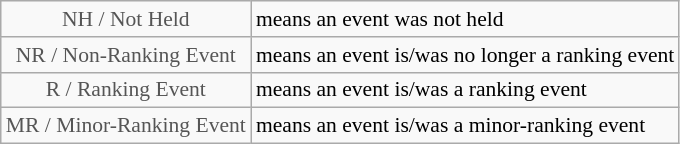<table class="wikitable" style="font-size:90%">
<tr>
<td style="text-align:center; color:#555555;" colspan="4">NH / Not Held</td>
<td>means an event was not held</td>
</tr>
<tr>
<td style="text-align:center; color:#555555;" colspan="4">NR / Non-Ranking Event</td>
<td>means an event is/was no longer a ranking event</td>
</tr>
<tr>
<td style="text-align:center; color:#555555;" colspan="4">R / Ranking Event</td>
<td>means an event is/was a ranking event</td>
</tr>
<tr>
<td style="text-align:center; color:#555555;" colspan="4">MR / Minor-Ranking Event</td>
<td>means an event is/was a minor-ranking event</td>
</tr>
</table>
